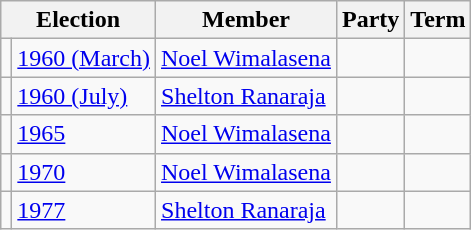<table class="wikitable">
<tr>
<th colspan="2">Election</th>
<th>Member</th>
<th>Party</th>
<th>Term</th>
</tr>
<tr>
<td style="background-color: "></td>
<td><a href='#'>1960 (March)</a></td>
<td><a href='#'>Noel Wimalasena</a></td>
<td></td>
<td></td>
</tr>
<tr>
<td style="background-color: "></td>
<td><a href='#'>1960 (July)</a></td>
<td><a href='#'>Shelton Ranaraja</a></td>
<td></td>
<td></td>
</tr>
<tr>
<td style="background-color: "></td>
<td><a href='#'>1965</a></td>
<td><a href='#'>Noel Wimalasena</a></td>
<td></td>
<td></td>
</tr>
<tr>
<td style="background-color: "></td>
<td><a href='#'>1970</a></td>
<td><a href='#'>Noel Wimalasena</a></td>
<td></td>
<td></td>
</tr>
<tr>
<td style="background-color: "></td>
<td><a href='#'>1977</a></td>
<td><a href='#'>Shelton Ranaraja</a></td>
<td></td>
<td></td>
</tr>
</table>
